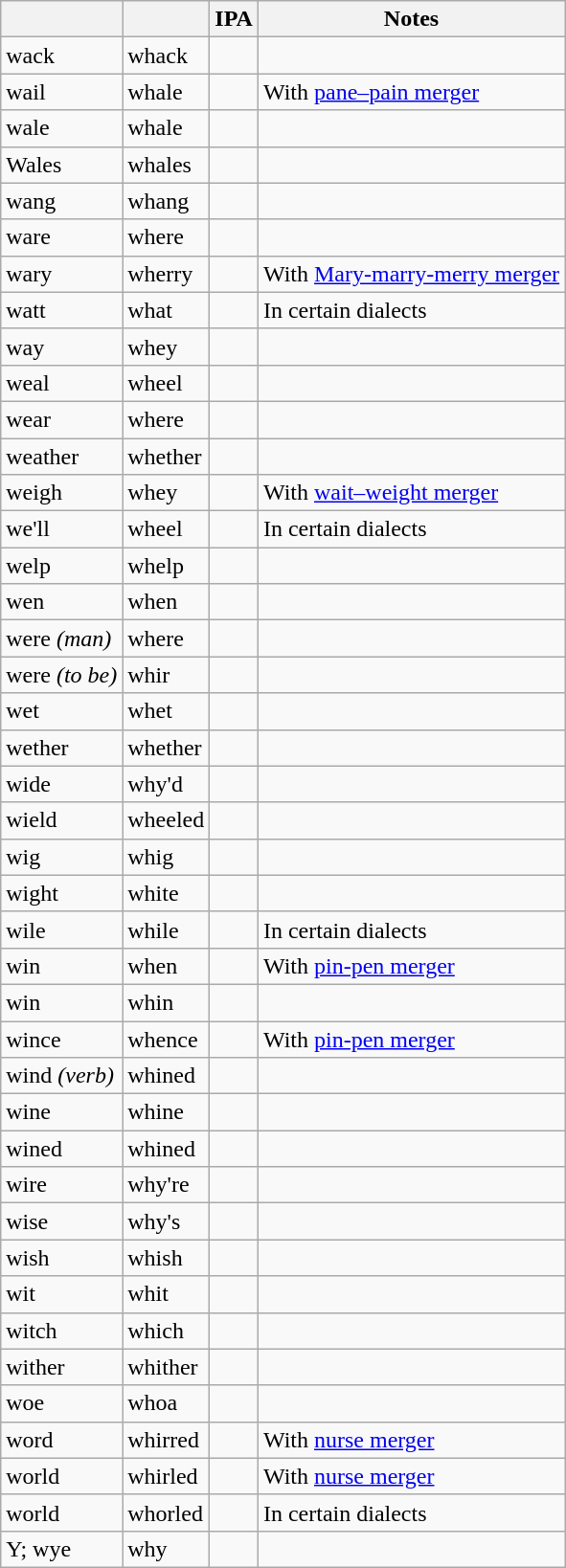<table class="wikitable sortable mw-collapsible">
<tr>
<th></th>
<th></th>
<th>IPA</th>
<th>Notes</th>
</tr>
<tr>
<td>wack</td>
<td>whack</td>
<td></td>
<td></td>
</tr>
<tr>
<td>wail</td>
<td>whale</td>
<td></td>
<td>With <a href='#'>pane–pain merger</a></td>
</tr>
<tr>
<td>wale</td>
<td>whale</td>
<td></td>
<td></td>
</tr>
<tr>
<td>Wales</td>
<td>whales</td>
<td></td>
<td></td>
</tr>
<tr>
<td>wang</td>
<td>whang</td>
<td></td>
<td></td>
</tr>
<tr>
<td>ware</td>
<td>where</td>
<td></td>
<td></td>
</tr>
<tr>
<td>wary</td>
<td>wherry</td>
<td></td>
<td>With <a href='#'>Mary-marry-merry merger</a></td>
</tr>
<tr>
<td>watt</td>
<td>what</td>
<td></td>
<td>In certain dialects</td>
</tr>
<tr>
<td>way</td>
<td>whey</td>
<td></td>
<td></td>
</tr>
<tr>
<td>weal</td>
<td>wheel</td>
<td></td>
<td></td>
</tr>
<tr>
<td>wear</td>
<td>where</td>
<td></td>
<td></td>
</tr>
<tr>
<td>weather</td>
<td>whether</td>
<td></td>
<td></td>
</tr>
<tr>
<td>weigh</td>
<td>whey</td>
<td></td>
<td>With <a href='#'>wait–weight merger</a></td>
</tr>
<tr>
<td>we'll</td>
<td>wheel</td>
<td></td>
<td>In certain dialects</td>
</tr>
<tr>
<td>welp</td>
<td>whelp</td>
<td></td>
<td></td>
</tr>
<tr>
<td>wen</td>
<td>when</td>
<td></td>
<td></td>
</tr>
<tr>
<td>were <em>(man)</em></td>
<td>where</td>
<td></td>
<td></td>
</tr>
<tr>
<td>were <em>(to be)</em></td>
<td>whir</td>
<td></td>
<td></td>
</tr>
<tr>
<td>wet</td>
<td>whet</td>
<td></td>
<td></td>
</tr>
<tr>
<td>wether</td>
<td>whether</td>
<td></td>
<td></td>
</tr>
<tr>
<td>wide</td>
<td>why'd</td>
<td></td>
<td></td>
</tr>
<tr>
<td>wield</td>
<td>wheeled</td>
<td></td>
<td></td>
</tr>
<tr>
<td>wig</td>
<td>whig</td>
<td></td>
<td></td>
</tr>
<tr>
<td>wight</td>
<td>white</td>
<td></td>
<td></td>
</tr>
<tr>
<td>wile</td>
<td>while</td>
<td></td>
<td>In certain dialects</td>
</tr>
<tr>
<td>win</td>
<td>when</td>
<td></td>
<td>With <a href='#'>pin-pen merger</a></td>
</tr>
<tr>
<td>win</td>
<td>whin</td>
<td></td>
<td></td>
</tr>
<tr>
<td>wince</td>
<td>whence</td>
<td></td>
<td>With <a href='#'>pin-pen merger</a></td>
</tr>
<tr>
<td>wind <em>(verb)</em></td>
<td>whined</td>
<td></td>
<td></td>
</tr>
<tr>
<td>wine</td>
<td>whine</td>
<td></td>
<td></td>
</tr>
<tr>
<td>wined</td>
<td>whined</td>
<td></td>
<td></td>
</tr>
<tr>
<td>wire</td>
<td>why're</td>
<td></td>
<td></td>
</tr>
<tr>
<td>wise</td>
<td>why's</td>
<td></td>
<td></td>
</tr>
<tr>
<td>wish</td>
<td>whish</td>
<td></td>
<td></td>
</tr>
<tr>
<td>wit</td>
<td>whit</td>
<td></td>
<td></td>
</tr>
<tr>
<td>witch</td>
<td>which</td>
<td></td>
<td></td>
</tr>
<tr>
<td>wither</td>
<td>whither</td>
<td></td>
<td></td>
</tr>
<tr>
<td>woe</td>
<td>whoa</td>
<td></td>
<td></td>
</tr>
<tr>
<td>word</td>
<td>whirred</td>
<td></td>
<td>With <a href='#'>nurse merger</a></td>
</tr>
<tr>
<td>world</td>
<td>whirled</td>
<td></td>
<td>With <a href='#'>nurse merger</a></td>
</tr>
<tr>
<td>world</td>
<td>whorled</td>
<td></td>
<td>In certain dialects</td>
</tr>
<tr>
<td>Y; wye</td>
<td>why</td>
<td></td>
<td></td>
</tr>
</table>
